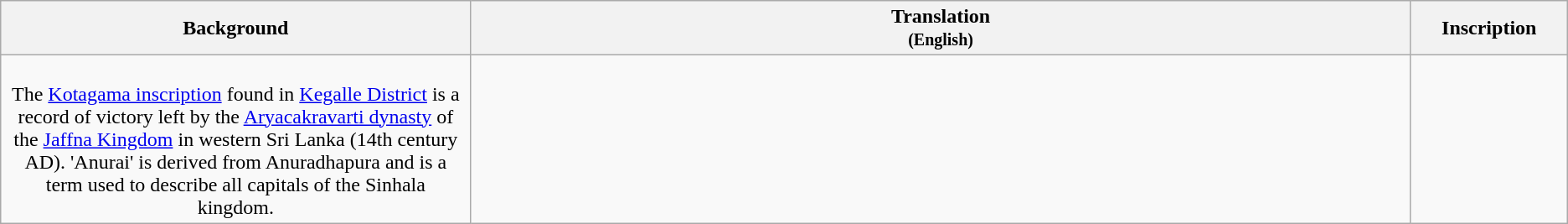<table class="wikitable centre">
<tr>
<th scope="col" align=left>Background<br></th>
<th>Translation<br><small>(English)</small></th>
<th>Inscription<br></th>
</tr>
<tr>
<td align=center width="30%"><br>The <a href='#'>Kotagama inscription</a> found in <a href='#'>Kegalle District</a> is a record of victory left by the <a href='#'>Aryacakravarti dynasty</a> of the <a href='#'>Jaffna Kingdom</a> in western Sri Lanka (14th century AD). 'Anurai' is derived from Anuradhapura and is a term used to describe all capitals of the Sinhala kingdom.</td>
<td align=left><br></td>
<td align=center width="10%"><br>
</td>
</tr>
</table>
